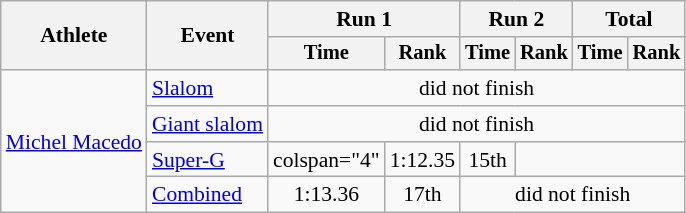<table class="wikitable" style="font-size:90%">
<tr>
<th rowspan=2>Athlete</th>
<th rowspan=2>Event</th>
<th colspan=2>Run 1</th>
<th colspan=2>Run 2</th>
<th colspan=2>Total</th>
</tr>
<tr style="font-size:95%">
<th>Time</th>
<th>Rank</th>
<th>Time</th>
<th>Rank</th>
<th>Time</th>
<th>Rank</th>
</tr>
<tr align=center>
<td align="left" rowspan="4"><a href='#'>Michel Macedo</a></td>
<td align="left"><a href='#'>Slalom</a></td>
<td colspan=6>did not finish</td>
</tr>
<tr align=center>
<td align="left"><a href='#'>Giant slalom</a></td>
<td colspan=6>did not finish</td>
</tr>
<tr align=center>
<td align="left"><a href='#'>Super-G</a></td>
<td>colspan="4" </td>
<td>1:12.35</td>
<td>15th</td>
</tr>
<tr align=center>
<td align="left"><a href='#'>Combined</a></td>
<td>1:13.36</td>
<td>17th</td>
<td colspan=4>did not finish</td>
</tr>
</table>
